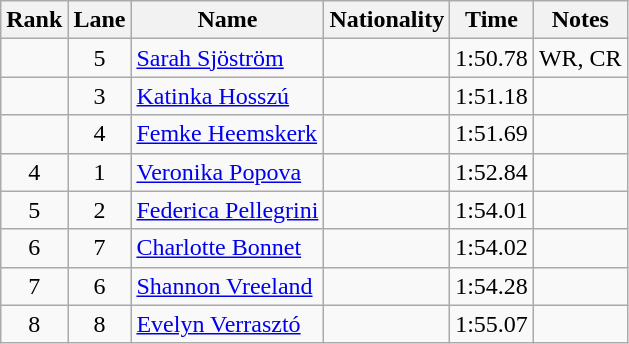<table class="wikitable sortable" style="text-align:center">
<tr>
<th>Rank</th>
<th>Lane</th>
<th>Name</th>
<th>Nationality</th>
<th>Time</th>
<th>Notes</th>
</tr>
<tr>
<td></td>
<td>5</td>
<td align=left><a href='#'>Sarah Sjöström</a></td>
<td align=left></td>
<td>1:50.78</td>
<td>WR, CR</td>
</tr>
<tr>
<td></td>
<td>3</td>
<td align=left><a href='#'>Katinka Hosszú</a></td>
<td align=left></td>
<td>1:51.18</td>
<td></td>
</tr>
<tr>
<td></td>
<td>4</td>
<td align=left><a href='#'>Femke Heemskerk</a></td>
<td align=left></td>
<td>1:51.69</td>
<td></td>
</tr>
<tr>
<td>4</td>
<td>1</td>
<td align=left><a href='#'>Veronika Popova</a></td>
<td align=left></td>
<td>1:52.84</td>
<td></td>
</tr>
<tr>
<td>5</td>
<td>2</td>
<td align=left><a href='#'>Federica Pellegrini</a></td>
<td align=left></td>
<td>1:54.01</td>
<td></td>
</tr>
<tr>
<td>6</td>
<td>7</td>
<td align=left><a href='#'>Charlotte Bonnet</a></td>
<td align=left></td>
<td>1:54.02</td>
<td></td>
</tr>
<tr>
<td>7</td>
<td>6</td>
<td align=left><a href='#'>Shannon Vreeland</a></td>
<td align=left></td>
<td>1:54.28</td>
<td></td>
</tr>
<tr>
<td>8</td>
<td>8</td>
<td align=left><a href='#'>Evelyn Verrasztó</a></td>
<td align=left></td>
<td>1:55.07</td>
<td></td>
</tr>
</table>
